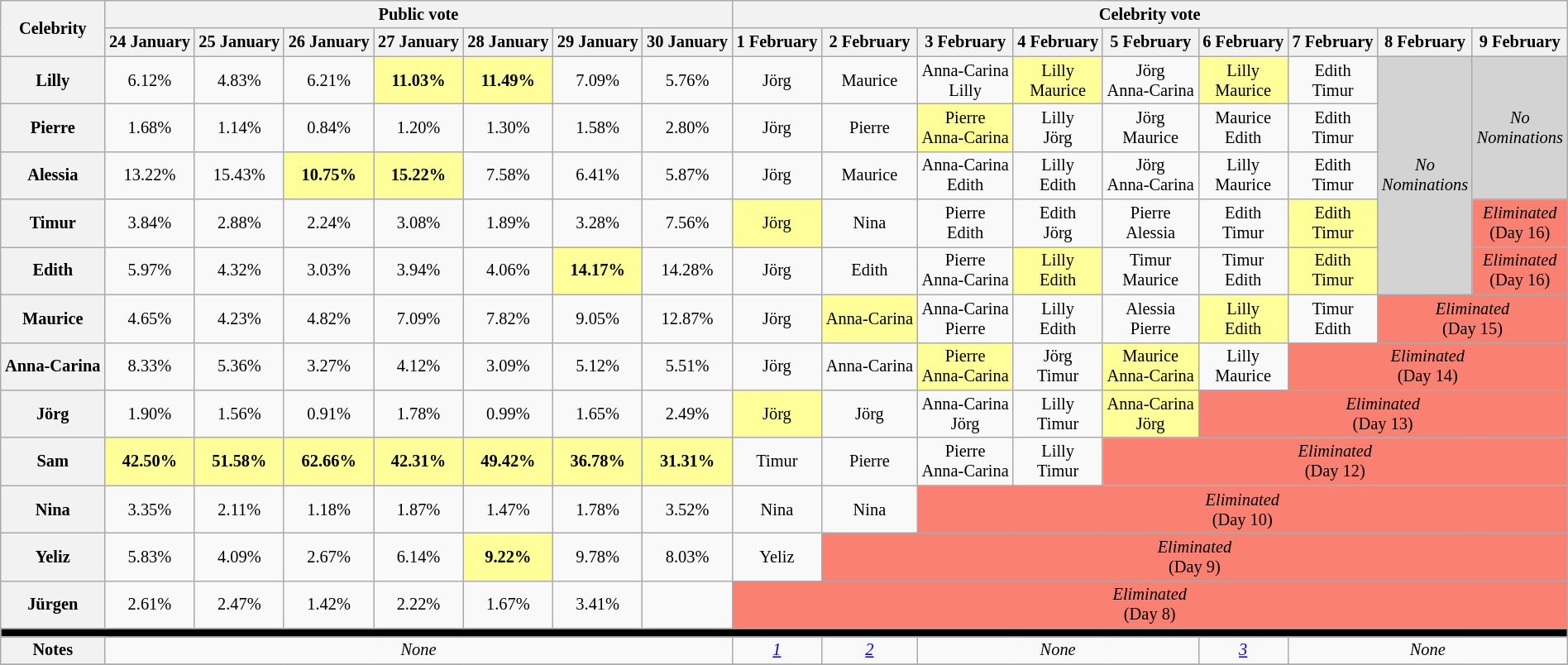<table class="wikitable" style="text-align:center; font-size:85%; width:100%;">
<tr>
<th rowspan="2">Celebrity</th>
<th colspan="7">Public vote</th>
<th colspan="9">Celebrity vote</th>
</tr>
<tr>
<th>24 January</th>
<th>25 January</th>
<th>26 January</th>
<th>27 January</th>
<th>28 January</th>
<th>29 January</th>
<th>30 January</th>
<th>1 February</th>
<th>2 February</th>
<th>3 February</th>
<th>4 February</th>
<th>5 February</th>
<th>6 February</th>
<th>7 February</th>
<th>8 February</th>
<th>9 February</th>
</tr>
<tr>
<th>Lilly</th>
<td>6.12%</td>
<td>4.83%</td>
<td>6.21%</td>
<td style="background:#FFFF99"><strong>11.03%</strong></td>
<td style="background:#FFFF99"><strong>11.49%</strong></td>
<td>7.09%</td>
<td>5.76%</td>
<td>Jörg</td>
<td>Maurice</td>
<td>Anna-Carina<br>Lilly</td>
<td style="background:#FFFF99">Lilly<br>Maurice</td>
<td>Jörg<br>Anna-Carina</td>
<td style="background:#FFFF99">Lilly<br>Maurice</td>
<td>Edith<br>Timur</td>
<td rowspan="5" style="background:#D3D3D3"><em>No<br>Nominations</em></td>
<td rowspan="3" style="background:#D3D3D3"><em>No<br>Nominations</em></td>
</tr>
<tr>
<th>Pierre</th>
<td>1.68%</td>
<td>1.14%</td>
<td>0.84%</td>
<td>1.20%</td>
<td>1.30%</td>
<td>1.58%</td>
<td>2.80%</td>
<td>Jörg</td>
<td>Pierre</td>
<td style="background:#FFFF99">Pierre<br>Anna-Carina</td>
<td>Lilly<br>Jörg</td>
<td>Jörg<br>Maurice</td>
<td>Maurice<br>Edith</td>
<td>Edith<br>Timur</td>
</tr>
<tr>
<th>Alessia</th>
<td>13.22%</td>
<td>15.43%</td>
<td style="background:#FFFF99"><strong>10.75%</strong></td>
<td style="background:#FFFF99"><strong>15.22%</strong></td>
<td>7.58%</td>
<td>6.41%</td>
<td>5.87%</td>
<td>Jörg</td>
<td>Maurice</td>
<td>Anna-Carina<br>Edith</td>
<td>Lilly<br>Edith</td>
<td>Jörg<br>Anna-Carina</td>
<td>Lilly<br>Maurice</td>
<td>Edith<br>Timur</td>
</tr>
<tr>
<th>Timur</th>
<td>3.84%</td>
<td>2.88%</td>
<td>2.24%</td>
<td>3.08%</td>
<td>1.89%</td>
<td>3.28%</td>
<td>7.56%</td>
<td style="background:#FFFF99">Jörg</td>
<td>Nina</td>
<td>Pierre<br>Edith</td>
<td>Edith<br>Jörg</td>
<td>Pierre<br>Alessia</td>
<td>Edith<br>Timur</td>
<td style="background:#FFFF99">Edith<br>Timur</td>
<td style="background:salmon;" colspan="1"><em>Eliminated</em><br>(Day 16)</td>
</tr>
<tr>
<th>Edith</th>
<td>5.97%</td>
<td>4.32%</td>
<td>3.03%</td>
<td>3.94%</td>
<td>4.06%</td>
<td style="background:#FFFF99"><strong>14.17%</strong></td>
<td>14.28%</td>
<td>Jörg</td>
<td>Edith</td>
<td>Pierre<br>Anna-Carina</td>
<td style="background:#FFFF99">Lilly<br>Edith</td>
<td>Timur<br>Maurice</td>
<td>Timur<br>Edith</td>
<td style="background:#FFFF99">Edith<br>Timur</td>
<td style="background:salmon;" colspan="1"><em>Eliminated</em><br>(Day 16)</td>
</tr>
<tr>
<th>Maurice</th>
<td>4.65%</td>
<td>4.23%</td>
<td>4.82%</td>
<td>7.09%</td>
<td>7.82%</td>
<td>9.05%</td>
<td>12.87%</td>
<td>Jörg</td>
<td style="background:#FFFF99">Anna-Carina</td>
<td>Anna-Carina<br>Pierre</td>
<td>Lilly<br>Edith</td>
<td>Alessia<br>Pierre</td>
<td style="background:#FFFF99">Lilly<br>Edith</td>
<td>Timur<br>Edith</td>
<td style="background:salmon;" colspan="2"><em>Eliminated</em><br>(Day 15)</td>
</tr>
<tr>
<th>Anna-Carina</th>
<td>8.33%</td>
<td>5.36%</td>
<td>3.27%</td>
<td>4.12%</td>
<td>3.09%</td>
<td>5.12%</td>
<td>5.51%</td>
<td>Jörg</td>
<td>Anna-Carina</td>
<td style="background:#FFFF99">Pierre<br>Anna-Carina</td>
<td>Jörg<br>Timur</td>
<td style="background:#FFFF99">Maurice<br>Anna-Carina</td>
<td>Lilly<br>Maurice</td>
<td style="background:salmon;" colspan="3"><em>Eliminated</em><br>(Day 14)</td>
</tr>
<tr>
<th>Jörg</th>
<td>1.90%</td>
<td>1.56%</td>
<td>0.91%</td>
<td>1.78%</td>
<td>0.99%</td>
<td>1.65%</td>
<td>2.49%</td>
<td style="background:#FFFF99">Jörg</td>
<td>Jörg</td>
<td>Anna-Carina<br>Jörg</td>
<td>Lilly<br>Timur</td>
<td style="background:#FFFF99">Anna-Carina<br>Jörg</td>
<td style="background:salmon;" colspan="4"><em>Eliminated</em><br>(Day 13)</td>
</tr>
<tr>
<th>Sam</th>
<td style="background:#FFFF99"><strong>42.50%</strong></td>
<td style="background:#FFFF99"><strong>51.58%</strong></td>
<td style="background:#FFFF99"><strong>62.66%</strong></td>
<td style="background:#FFFF99"><strong>42.31%</strong></td>
<td style="background:#FFFF99"><strong>49.42%</strong></td>
<td style="background:#FFFF99"><strong>36.78%</strong></td>
<td style="background:#FFFF99"><strong>31.31%</strong></td>
<td>Timur</td>
<td>Pierre</td>
<td>Pierre<br>Anna-Carina</td>
<td>Lilly<br>Timur</td>
<td style="background:salmon;" colspan="5"><em>Eliminated</em><br>(Day 12)</td>
</tr>
<tr>
<th>Nina</th>
<td>3.35%</td>
<td>2.11%</td>
<td>1.18%</td>
<td>1.87%</td>
<td>1.47%</td>
<td>1.78%</td>
<td>3.52%</td>
<td>Nina</td>
<td>Nina</td>
<td style="background:salmon;" colspan="7"><em>Eliminated</em><br>(Day 10)</td>
</tr>
<tr>
<th>Yeliz</th>
<td>5.83%</td>
<td>4.09%</td>
<td>2.67%</td>
<td>6.14%</td>
<td style="background:#FFFF99"><strong>9.22%</strong></td>
<td>9.78%</td>
<td>8.03%</td>
<td>Yeliz</td>
<td style="background:salmon;" colspan="8"><em>Eliminated</em><br>(Day 9)</td>
</tr>
<tr>
<th>Jürgen</th>
<td>2.61%</td>
<td>2.47%</td>
<td>1.42%</td>
<td>2.22%</td>
<td>1.67%</td>
<td>3.41%</td>
<td></td>
<td style="background:salmon;" colspan="9"><em>Eliminated</em><br>(Day 8)</td>
</tr>
<tr>
<td style="background:#000;" colspan="17"></td>
</tr>
<tr>
<th>Notes</th>
<td colspan="7"><em>None</em></td>
<td><em><a href='#'>1</a></em></td>
<td><em><a href='#'>2</a></em></td>
<td colspan="3"><em>None</em></td>
<td><em><a href='#'>3</a></em></td>
<td colspan="3"><em>None</em></td>
</tr>
<tr>
</tr>
</table>
